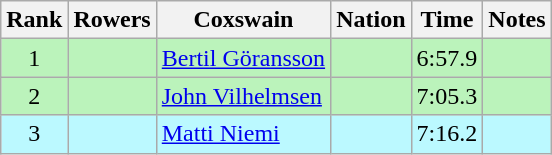<table class="wikitable sortable" style="text-align:center">
<tr>
<th>Rank</th>
<th>Rowers</th>
<th>Coxswain</th>
<th>Nation</th>
<th>Time</th>
<th>Notes</th>
</tr>
<tr bgcolor=bbf3bb>
<td>1</td>
<td align=left></td>
<td align=left><a href='#'>Bertil Göransson</a></td>
<td align=left></td>
<td>6:57.9</td>
<td></td>
</tr>
<tr bgcolor=bbf3bb>
<td>2</td>
<td align=left></td>
<td align=left><a href='#'>John Vilhelmsen</a></td>
<td align=left></td>
<td>7:05.3</td>
<td></td>
</tr>
<tr bgcolor=bbf9ff>
<td>3</td>
<td align=left></td>
<td align=left><a href='#'>Matti Niemi</a></td>
<td align=left></td>
<td>7:16.2</td>
<td></td>
</tr>
</table>
